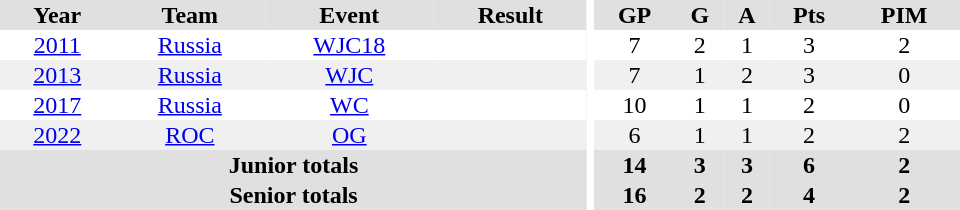<table border="0" cellpadding="1" cellspacing="0" ID="Table3" style="text-align:center; width:40em">
<tr ALIGN="center" bgcolor="#e0e0e0">
<th>Year</th>
<th>Team</th>
<th>Event</th>
<th>Result</th>
<th rowspan="99" bgcolor="#ffffff"></th>
<th>GP</th>
<th>G</th>
<th>A</th>
<th>Pts</th>
<th>PIM</th>
</tr>
<tr>
<td><a href='#'>2011</a></td>
<td><a href='#'>Russia</a></td>
<td><a href='#'>WJC18</a></td>
<td></td>
<td>7</td>
<td>2</td>
<td>1</td>
<td>3</td>
<td>2</td>
</tr>
<tr bgcolor="#f0f0f0">
<td><a href='#'>2013</a></td>
<td><a href='#'>Russia</a></td>
<td><a href='#'>WJC</a></td>
<td></td>
<td>7</td>
<td>1</td>
<td>2</td>
<td>3</td>
<td>0</td>
</tr>
<tr>
<td><a href='#'>2017</a></td>
<td><a href='#'>Russia</a></td>
<td><a href='#'>WC</a></td>
<td></td>
<td>10</td>
<td>1</td>
<td>1</td>
<td>2</td>
<td>0</td>
</tr>
<tr bgcolor="#f0f0f0">
<td><a href='#'>2022</a></td>
<td><a href='#'>ROC</a></td>
<td><a href='#'>OG</a></td>
<td></td>
<td>6</td>
<td>1</td>
<td>1</td>
<td>2</td>
<td>2</td>
</tr>
<tr bgcolor="#e0e0e0">
<th colspan="4">Junior totals</th>
<th>14</th>
<th>3</th>
<th>3</th>
<th>6</th>
<th>2</th>
</tr>
<tr bgcolor="#e0e0e0">
<th colspan="4">Senior totals</th>
<th>16</th>
<th>2</th>
<th>2</th>
<th>4</th>
<th>2</th>
</tr>
</table>
